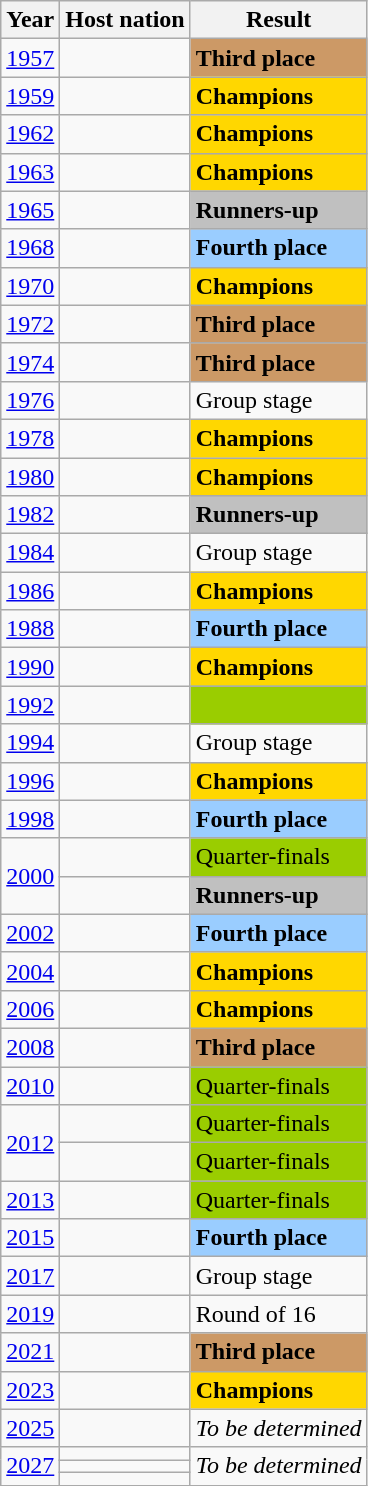<table class="wikitable">
<tr>
<th>Year</th>
<th>Host nation</th>
<th>Result</th>
</tr>
<tr>
<td><a href='#'>1957</a></td>
<td></td>
<td bgcolor=cc9966><strong>Third place</strong></td>
</tr>
<tr>
<td><a href='#'>1959</a></td>
<td></td>
<td bgcolor=Gold><strong>Champions</strong></td>
</tr>
<tr>
<td><a href='#'>1962</a></td>
<td></td>
<td bgcolor=Gold><strong>Champions</strong></td>
</tr>
<tr>
<td><a href='#'>1963</a></td>
<td></td>
<td bgcolor=Gold><strong>Champions</strong></td>
</tr>
<tr>
<td><a href='#'>1965</a></td>
<td></td>
<td bgcolor=Silver><strong>Runners-up</strong></td>
</tr>
<tr>
<td><a href='#'>1968</a></td>
<td></td>
<td bgcolor=#9acdff><strong>Fourth place</strong></td>
</tr>
<tr>
<td><a href='#'>1970</a></td>
<td></td>
<td bgcolor=Gold><strong>Champions</strong></td>
</tr>
<tr>
<td><a href='#'>1972</a></td>
<td></td>
<td bgcolor=cc9966><strong>Third place</strong></td>
</tr>
<tr>
<td><a href='#'>1974</a></td>
<td></td>
<td bgcolor=cc9966><strong>Third place</strong></td>
</tr>
<tr>
<td><a href='#'>1976</a></td>
<td></td>
<td>Group stage</td>
</tr>
<tr>
<td><a href='#'>1978</a></td>
<td></td>
<td bgcolor=Gold><strong>Champions</strong></td>
</tr>
<tr>
<td><a href='#'>1980</a></td>
<td></td>
<td bgcolor=Gold><strong>Champions</strong></td>
</tr>
<tr>
<td><a href='#'>1982</a></td>
<td></td>
<td bgcolor=Silver><strong>Runners-up</strong></td>
</tr>
<tr>
<td><a href='#'>1984</a></td>
<td></td>
<td>Group stage</td>
</tr>
<tr>
<td><a href='#'>1986</a></td>
<td></td>
<td bgcolor=Gold><strong>Champions</strong></td>
</tr>
<tr>
<td><a href='#'>1988</a></td>
<td></td>
<td bgcolor=#9acdff><strong>Fourth place</strong></td>
</tr>
<tr>
<td><a href='#'>1990</a></td>
<td></td>
<td bgcolor=Gold><strong>Champions</strong></td>
</tr>
<tr>
<td><a href='#'>1992</a></td>
<td></td>
<td bgcolor=#9acd></td>
</tr>
<tr>
<td><a href='#'>1994</a></td>
<td></td>
<td>Group stage</td>
</tr>
<tr>
<td><a href='#'>1996</a></td>
<td></td>
<td bgcolor=Gold><strong>Champions</strong></td>
</tr>
<tr>
<td><a href='#'>1998</a></td>
<td></td>
<td bgcolor=#9acdff><strong>Fourth place</strong></td>
</tr>
<tr>
<td rowspan=2><a href='#'>2000</a></td>
<td></td>
<td bgcolor=#9acd>Quarter-finals</td>
</tr>
<tr>
<td></td>
<td bgcolor=Silver><strong>Runners-up</strong></td>
</tr>
<tr>
<td><a href='#'>2002</a></td>
<td></td>
<td bgcolor=#9acdff><strong>Fourth place</strong></td>
</tr>
<tr>
<td><a href='#'>2004</a></td>
<td></td>
<td bgcolor=Gold><strong>Champions</strong></td>
</tr>
<tr>
<td><a href='#'>2006</a></td>
<td></td>
<td bgcolor=Gold><strong>Champions</strong></td>
</tr>
<tr>
<td><a href='#'>2008</a></td>
<td></td>
<td bgcolor=cc9966><strong>Third place</strong></td>
</tr>
<tr>
<td><a href='#'>2010</a></td>
<td></td>
<td bgcolor=#9acd>Quarter-finals</td>
</tr>
<tr>
<td rowspan=2><a href='#'>2012</a></td>
<td></td>
<td bgcolor=#9acd>Quarter-finals</td>
</tr>
<tr>
<td></td>
<td bgcolor=#9acd>Quarter-finals</td>
</tr>
<tr>
<td><a href='#'>2013</a></td>
<td></td>
<td bgcolor=#9acd>Quarter-finals</td>
</tr>
<tr>
<td><a href='#'>2015</a></td>
<td></td>
<td bgcolor=#9acdff><strong>Fourth place</strong></td>
</tr>
<tr>
<td><a href='#'>2017</a></td>
<td></td>
<td>Group stage</td>
</tr>
<tr>
<td><a href='#'>2019</a></td>
<td></td>
<td>Round of 16</td>
</tr>
<tr>
<td><a href='#'>2021</a></td>
<td></td>
<td bgcolor=cc9966><strong>Third place</strong></td>
</tr>
<tr>
<td><a href='#'>2023</a></td>
<td></td>
<td bgcolor=Gold><strong>Champions</strong></td>
</tr>
<tr>
<td><a href='#'>2025</a></td>
<td></td>
<td><em>To be determined</em></td>
</tr>
<tr>
<td rowspan=3><a href='#'>2027</a></td>
<td></td>
<td rowspan=3><em>To be determined</em></td>
</tr>
<tr>
<td></td>
</tr>
<tr>
<td></td>
</tr>
</table>
